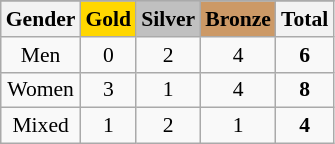<table class="wikitable sortable" style="text-align:center;font-size:90%">
<tr style="background:#efefef;">
</tr>
<tr>
<th><strong>Gender</strong></th>
<th style="background-color:gold;"><strong>Gold</strong></th>
<th style="background-color:silver;"><strong>Silver</strong></th>
<th style="background-color:#c96;"><strong>Bronze</strong></th>
<th><strong>Total</strong></th>
</tr>
<tr>
<td>Men</td>
<td>0</td>
<td>2</td>
<td>4</td>
<td><strong>6</strong></td>
</tr>
<tr>
<td>Women</td>
<td>3</td>
<td>1</td>
<td>4</td>
<td><strong>8</strong></td>
</tr>
<tr>
<td>Mixed</td>
<td>1</td>
<td>2</td>
<td>1</td>
<td><strong>4</strong></td>
</tr>
</table>
